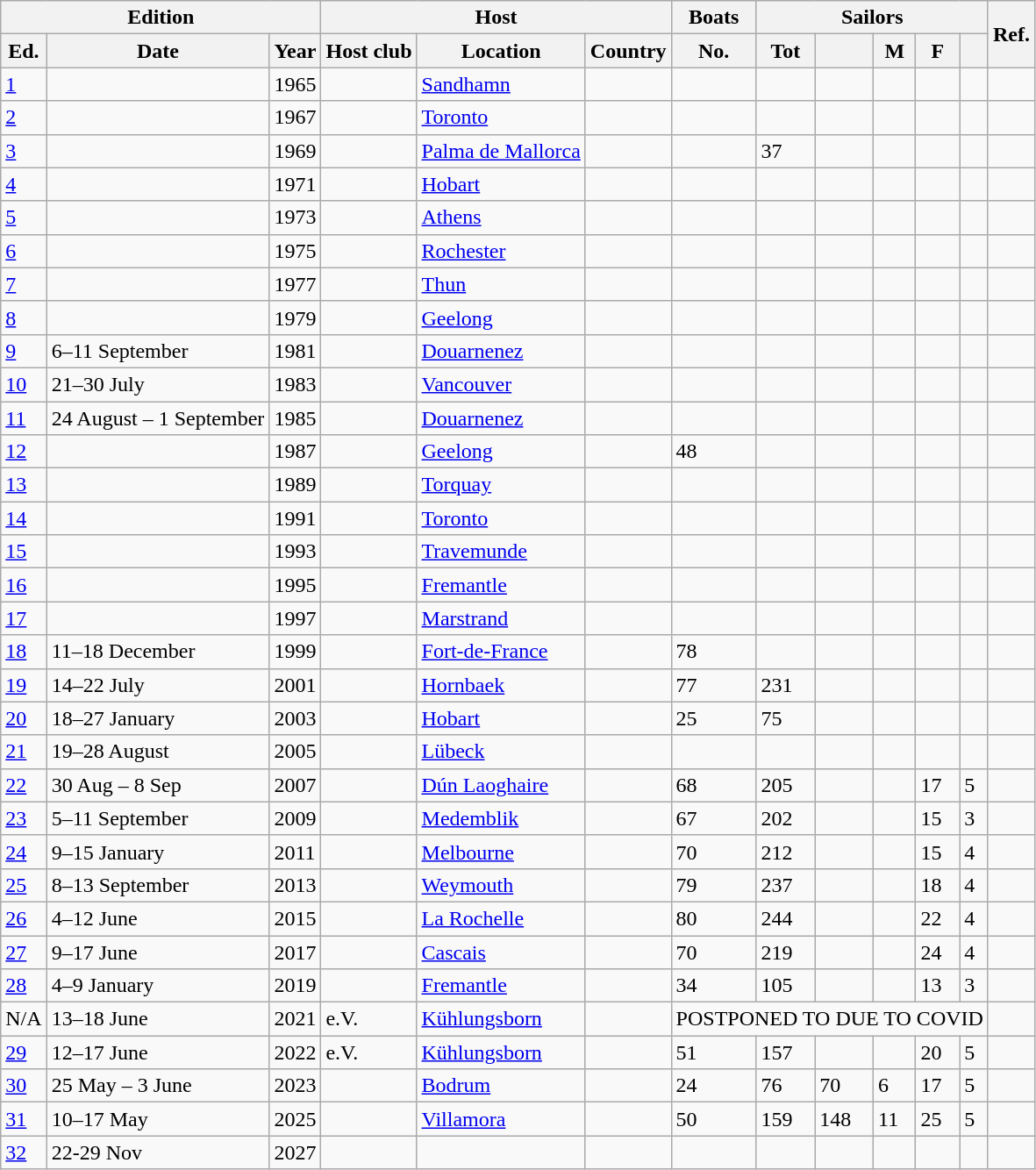<table class="wikitable sortable">
<tr>
<th colspan=3>Edition</th>
<th colspan=3>Host</th>
<th colspan=1>Boats</th>
<th colspan=5>Sailors</th>
<th rowspan=2>Ref.</th>
</tr>
<tr>
<th>Ed.</th>
<th>Date</th>
<th>Year</th>
<th>Host club</th>
<th>Location</th>
<th>Country</th>
<th>No.</th>
<th>Tot</th>
<th></th>
<th>M</th>
<th>F</th>
<th></th>
</tr>
<tr>
<td><a href='#'>1</a></td>
<td></td>
<td>1965</td>
<td></td>
<td><a href='#'>Sandhamn</a></td>
<td></td>
<td></td>
<td></td>
<td></td>
<td></td>
<td></td>
<td></td>
<td></td>
</tr>
<tr>
<td><a href='#'>2</a></td>
<td></td>
<td>1967</td>
<td></td>
<td><a href='#'>Toronto</a></td>
<td></td>
<td></td>
<td></td>
<td></td>
<td></td>
<td></td>
<td></td>
<td></td>
</tr>
<tr>
<td><a href='#'>3</a></td>
<td></td>
<td>1969</td>
<td></td>
<td><a href='#'>Palma de Mallorca</a></td>
<td></td>
<td></td>
<td>37</td>
<td></td>
<td></td>
<td></td>
<td></td>
<td></td>
</tr>
<tr>
<td><a href='#'>4</a></td>
<td></td>
<td>1971</td>
<td></td>
<td><a href='#'>Hobart</a></td>
<td></td>
<td></td>
<td></td>
<td></td>
<td></td>
<td></td>
<td></td>
<td></td>
</tr>
<tr>
<td><a href='#'>5</a></td>
<td></td>
<td>1973</td>
<td></td>
<td><a href='#'>Athens</a></td>
<td></td>
<td></td>
<td></td>
<td></td>
<td></td>
<td></td>
<td></td>
<td></td>
</tr>
<tr>
<td><a href='#'>6</a></td>
<td></td>
<td>1975</td>
<td></td>
<td><a href='#'>Rochester</a></td>
<td></td>
<td></td>
<td></td>
<td></td>
<td></td>
<td></td>
<td></td>
<td></td>
</tr>
<tr>
<td><a href='#'>7</a></td>
<td></td>
<td>1977</td>
<td></td>
<td><a href='#'>Thun</a></td>
<td></td>
<td></td>
<td></td>
<td></td>
<td></td>
<td></td>
<td></td>
<td></td>
</tr>
<tr>
<td><a href='#'>8</a></td>
<td></td>
<td>1979</td>
<td></td>
<td><a href='#'>Geelong</a></td>
<td></td>
<td></td>
<td></td>
<td></td>
<td></td>
<td></td>
<td></td>
<td></td>
</tr>
<tr>
<td><a href='#'>9</a></td>
<td>6–11 September</td>
<td>1981</td>
<td></td>
<td><a href='#'>Douarnenez</a></td>
<td></td>
<td></td>
<td></td>
<td></td>
<td></td>
<td></td>
<td></td>
<td></td>
</tr>
<tr>
<td><a href='#'>10</a></td>
<td>21–30 July</td>
<td>1983</td>
<td></td>
<td><a href='#'>Vancouver</a></td>
<td></td>
<td></td>
<td></td>
<td></td>
<td></td>
<td></td>
<td></td>
<td></td>
</tr>
<tr>
<td><a href='#'>11</a></td>
<td>24 August – 1 September</td>
<td>1985</td>
<td></td>
<td><a href='#'>Douarnenez</a></td>
<td></td>
<td></td>
<td></td>
<td></td>
<td></td>
<td></td>
<td></td>
<td></td>
</tr>
<tr>
<td><a href='#'>12</a></td>
<td></td>
<td>1987</td>
<td></td>
<td><a href='#'>Geelong</a></td>
<td></td>
<td>48</td>
<td></td>
<td></td>
<td></td>
<td></td>
<td></td>
<td></td>
</tr>
<tr>
<td><a href='#'>13</a></td>
<td></td>
<td>1989</td>
<td></td>
<td><a href='#'>Torquay</a></td>
<td></td>
<td></td>
<td></td>
<td></td>
<td></td>
<td></td>
<td></td>
<td></td>
</tr>
<tr>
<td><a href='#'>14</a></td>
<td></td>
<td>1991</td>
<td></td>
<td><a href='#'>Toronto</a></td>
<td></td>
<td></td>
<td></td>
<td></td>
<td></td>
<td></td>
<td></td>
<td></td>
</tr>
<tr>
<td><a href='#'>15</a></td>
<td></td>
<td>1993</td>
<td></td>
<td><a href='#'>Travemunde</a></td>
<td></td>
<td></td>
<td></td>
<td></td>
<td></td>
<td></td>
<td></td>
<td></td>
</tr>
<tr>
<td><a href='#'>16</a></td>
<td></td>
<td>1995</td>
<td></td>
<td><a href='#'>Fremantle</a></td>
<td></td>
<td></td>
<td></td>
<td></td>
<td></td>
<td></td>
<td></td>
<td></td>
</tr>
<tr>
<td><a href='#'>17</a></td>
<td></td>
<td>1997</td>
<td></td>
<td><a href='#'>Marstrand</a></td>
<td></td>
<td></td>
<td></td>
<td></td>
<td></td>
<td></td>
<td></td>
<td></td>
</tr>
<tr>
<td><a href='#'>18</a></td>
<td>11–18 December</td>
<td>1999</td>
<td></td>
<td><a href='#'>Fort-de-France</a></td>
<td></td>
<td>78</td>
<td></td>
<td></td>
<td></td>
<td></td>
<td></td>
<td></td>
</tr>
<tr>
<td><a href='#'>19</a></td>
<td>14–22 July</td>
<td>2001</td>
<td></td>
<td><a href='#'>Hornbaek</a></td>
<td></td>
<td>77</td>
<td>231</td>
<td></td>
<td></td>
<td></td>
<td></td>
<td></td>
</tr>
<tr>
<td><a href='#'>20</a></td>
<td>18–27 January</td>
<td>2003</td>
<td></td>
<td><a href='#'>Hobart</a></td>
<td></td>
<td>25</td>
<td>75</td>
<td></td>
<td></td>
<td></td>
<td></td>
<td></td>
</tr>
<tr>
<td><a href='#'>21</a></td>
<td>19–28 August</td>
<td>2005</td>
<td></td>
<td><a href='#'>Lübeck</a></td>
<td></td>
<td></td>
<td></td>
<td></td>
<td></td>
<td></td>
<td></td>
<td></td>
</tr>
<tr>
<td><a href='#'>22</a></td>
<td>30 Aug – 8 Sep</td>
<td>2007</td>
<td></td>
<td><a href='#'>Dún Laoghaire</a></td>
<td></td>
<td>68</td>
<td>205</td>
<td></td>
<td></td>
<td>17</td>
<td>5</td>
<td></td>
</tr>
<tr>
<td><a href='#'>23</a></td>
<td>5–11 September</td>
<td>2009</td>
<td></td>
<td><a href='#'>Medemblik</a></td>
<td></td>
<td>67</td>
<td>202</td>
<td></td>
<td></td>
<td>15</td>
<td>3</td>
<td></td>
</tr>
<tr>
<td><a href='#'>24</a></td>
<td>9–15 January</td>
<td>2011</td>
<td></td>
<td><a href='#'>Melbourne</a></td>
<td></td>
<td>70</td>
<td>212</td>
<td></td>
<td></td>
<td>15</td>
<td>4</td>
<td></td>
</tr>
<tr>
<td><a href='#'>25</a></td>
<td>8–13 September</td>
<td>2013</td>
<td></td>
<td><a href='#'>Weymouth</a></td>
<td></td>
<td>79</td>
<td>237</td>
<td></td>
<td></td>
<td>18</td>
<td>4</td>
<td></td>
</tr>
<tr>
<td><a href='#'>26</a></td>
<td>4–12 June</td>
<td>2015</td>
<td></td>
<td><a href='#'>La Rochelle</a></td>
<td></td>
<td>80</td>
<td>244</td>
<td></td>
<td></td>
<td>22</td>
<td>4</td>
<td></td>
</tr>
<tr>
<td><a href='#'>27</a></td>
<td>9–17 June</td>
<td>2017</td>
<td></td>
<td><a href='#'>Cascais</a></td>
<td></td>
<td>70</td>
<td>219</td>
<td></td>
<td></td>
<td>24</td>
<td>4</td>
<td></td>
</tr>
<tr>
<td><a href='#'>28</a></td>
<td>4–9 January</td>
<td>2019</td>
<td></td>
<td><a href='#'>Fremantle</a></td>
<td></td>
<td>34</td>
<td>105</td>
<td></td>
<td></td>
<td>13</td>
<td>3</td>
<td></td>
</tr>
<tr>
<td>N/A</td>
<td>13–18 June</td>
<td>2021</td>
<td> e.V.</td>
<td><a href='#'>Kühlungsborn</a></td>
<td></td>
<td COLSPAN=6>POSTPONED TO DUE TO COVID</td>
<td></td>
</tr>
<tr>
<td><a href='#'>29</a></td>
<td>12–17 June</td>
<td>2022</td>
<td> e.V.</td>
<td><a href='#'>Kühlungsborn</a></td>
<td></td>
<td>51</td>
<td>157</td>
<td></td>
<td></td>
<td>20</td>
<td>5</td>
<td></td>
</tr>
<tr>
<td><a href='#'>30</a></td>
<td>25 May – 3 June</td>
<td>2023</td>
<td></td>
<td><a href='#'>Bodrum</a></td>
<td></td>
<td>24</td>
<td>76</td>
<td>70</td>
<td>6</td>
<td>17</td>
<td>5</td>
<td></td>
</tr>
<tr>
<td><a href='#'>31</a></td>
<td>10–17 May</td>
<td>2025</td>
<td></td>
<td><a href='#'>Villamora</a></td>
<td></td>
<td>50</td>
<td>159</td>
<td>148</td>
<td>11</td>
<td>25</td>
<td>5</td>
<td></td>
</tr>
<tr>
<td><a href='#'>32</a></td>
<td>22-29 Nov</td>
<td>2027</td>
<td></td>
<td></td>
<td></td>
<td></td>
<td></td>
<td></td>
<td></td>
<td></td>
<td></td>
<td></td>
</tr>
</table>
